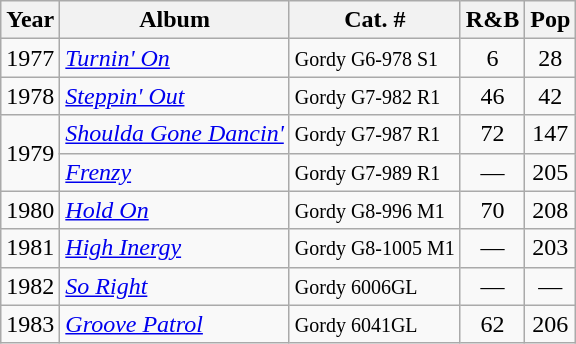<table class="wikitable">
<tr>
<th><span>Year</span></th>
<th><span>Album</span></th>
<th><span>Cat. #</span></th>
<th><span>R&B</span></th>
<th><span>Pop</span></th>
</tr>
<tr>
<td>1977</td>
<td><em><a href='#'>Turnin' On</a></em></td>
<td><small>Gordy G6-978 S1</small></td>
<td align="center">6</td>
<td align="center">28</td>
</tr>
<tr>
<td>1978</td>
<td><em><a href='#'>Steppin' Out</a></em></td>
<td><small>Gordy G7-982 R1</small></td>
<td align="center">46</td>
<td align="center">42</td>
</tr>
<tr>
<td rowspan="2">1979</td>
<td><em><a href='#'>Shoulda Gone Dancin'</a></em></td>
<td><small>Gordy G7-987 R1</small></td>
<td align="center">72</td>
<td align="center">147</td>
</tr>
<tr>
<td><em><a href='#'>Frenzy</a></em></td>
<td><small>Gordy G7-989 R1</small></td>
<td align="center">—</td>
<td align="center">205</td>
</tr>
<tr>
<td>1980</td>
<td><em><a href='#'>Hold On</a></em></td>
<td><small>Gordy G8-996 M1</small></td>
<td align="center">70</td>
<td align="center">208</td>
</tr>
<tr>
<td>1981</td>
<td><em><a href='#'>High Inergy</a></em></td>
<td><small>Gordy G8-1005 M1</small></td>
<td align="center">—</td>
<td align="center">203</td>
</tr>
<tr>
<td>1982</td>
<td><em><a href='#'>So Right</a></em></td>
<td><small>Gordy 6006GL</small></td>
<td align="center">—</td>
<td align="center">—</td>
</tr>
<tr>
<td>1983</td>
<td><em><a href='#'>Groove Patrol</a></em></td>
<td><small>Gordy 6041GL</small></td>
<td align="center">62</td>
<td align="center">206</td>
</tr>
</table>
